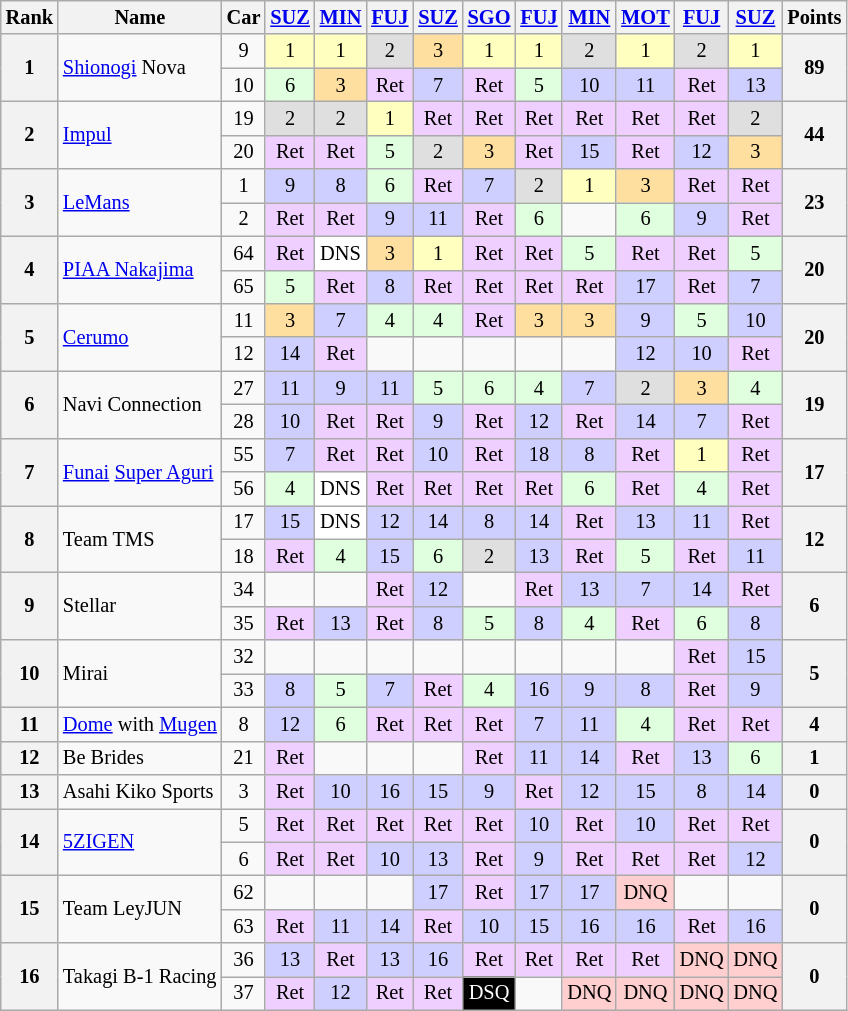<table class="wikitable" style="font-size: 85%; text-align:center">
<tr>
<th>Rank</th>
<th>Name</th>
<th>Car</th>
<th><a href='#'>SUZ</a></th>
<th><a href='#'>MIN</a></th>
<th><a href='#'>FUJ</a></th>
<th><a href='#'>SUZ</a></th>
<th><a href='#'>SGO</a></th>
<th><a href='#'>FUJ</a></th>
<th><a href='#'>MIN</a></th>
<th><a href='#'>MOT</a></th>
<th><a href='#'>FUJ</a></th>
<th><a href='#'>SUZ</a></th>
<th>Points</th>
</tr>
<tr>
<th rowspan="2">1</th>
<td rowspan="2" align="left"><a href='#'>Shionogi</a> Nova</td>
<td>9</td>
<td style="background:#FFFFBF;">1</td>
<td style="background:#FFFFBF;">1</td>
<td style="background:#DFDFDF;">2</td>
<td style="background:#FFDF9F;">3</td>
<td style="background:#FFFFBF;">1</td>
<td style="background:#FFFFBF;">1</td>
<td style="background:#DFDFDF;">2</td>
<td style="background:#FFFFBF;">1</td>
<td style="background:#DFDFDF;">2</td>
<td style="background:#FFFFBF;">1</td>
<th rowspan="2">89</th>
</tr>
<tr>
<td>10</td>
<td style="background:#DFFFDF;">6</td>
<td style="background:#FFDF9F;">3</td>
<td style="background:#EFCFFF;">Ret</td>
<td style="background:#CFCFFF;">7</td>
<td style="background:#EFCFFF;">Ret</td>
<td style="background:#DFFFDF;">5</td>
<td style="background:#CFCFFF;">10</td>
<td style="background:#CFCFFF;">11</td>
<td style="background:#EFCFFF;">Ret</td>
<td style="background:#CFCFFF;">13</td>
</tr>
<tr>
<th rowspan="2">2</th>
<td rowspan="2" align="left"><a href='#'>Impul</a></td>
<td>19</td>
<td style="background:#DFDFDF;">2</td>
<td style="background:#DFDFDF;">2</td>
<td style="background:#FFFFBF;">1</td>
<td style="background:#EFCFFF;">Ret</td>
<td style="background:#EFCFFF;">Ret</td>
<td style="background:#EFCFFF;">Ret</td>
<td style="background:#EFCFFF;">Ret</td>
<td style="background:#EFCFFF;">Ret</td>
<td style="background:#EFCFFF;">Ret</td>
<td style="background:#DFDFDF;">2</td>
<th rowspan="2">44</th>
</tr>
<tr>
<td>20</td>
<td style="background:#EFCFFF;">Ret</td>
<td style="background:#EFCFFF;">Ret</td>
<td style="background:#DFFFDF;">5</td>
<td style="background:#DFDFDF;">2</td>
<td style="background:#FFDF9F;">3</td>
<td style="background:#EFCFFF;">Ret</td>
<td style="background:#CFCFFF;">15</td>
<td style="background:#EFCFFF;">Ret</td>
<td style="background:#CFCFFF;">12</td>
<td style="background:#FFDF9F;">3</td>
</tr>
<tr>
<th rowspan="2">3</th>
<td rowspan="2" align="left"><a href='#'>LeMans</a></td>
<td>1</td>
<td style="background:#CFCFFF;">9</td>
<td style="background:#CFCFFF;">8</td>
<td style="background:#DFFFDF;">6</td>
<td style="background:#EFCFFF;">Ret</td>
<td style="background:#CFCFFF;">7</td>
<td style="background:#DFDFDF;">2</td>
<td style="background:#FFFFBF;">1</td>
<td style="background:#FFDF9F;">3</td>
<td style="background:#EFCFFF;">Ret</td>
<td style="background:#EFCFFF;">Ret</td>
<th rowspan="2">23</th>
</tr>
<tr>
<td>2</td>
<td style="background:#EFCFFF;">Ret</td>
<td style="background:#EFCFFF;">Ret</td>
<td style="background:#CFCFFF;">9</td>
<td style="background:#CFCFFF;">11</td>
<td style="background:#EFCFFF;">Ret</td>
<td style="background:#DFFFDF;">6</td>
<td></td>
<td style="background:#DFFFDF;">6</td>
<td style="background:#CFCFFF;">9</td>
<td style="background:#EFCFFF;">Ret</td>
</tr>
<tr>
<th rowspan="2">4</th>
<td rowspan="2" align="left"><a href='#'>PIAA Nakajima</a></td>
<td>64</td>
<td style="background:#EFCFFF;">Ret</td>
<td style="background:#FFFFFF;">DNS</td>
<td style="background:#FFDF9F;">3</td>
<td style="background:#FFFFBF;">1</td>
<td style="background:#EFCFFF;">Ret</td>
<td style="background:#EFCFFF;">Ret</td>
<td style="background:#DFFFDF;">5</td>
<td style="background:#EFCFFF;">Ret</td>
<td style="background:#EFCFFF;">Ret</td>
<td style="background:#DFFFDF;">5</td>
<th rowspan="2">20</th>
</tr>
<tr>
<td>65</td>
<td style="background:#DFFFDF;">5</td>
<td style="background:#EFCFFF;">Ret</td>
<td style="background:#CFCFFF;">8</td>
<td style="background:#EFCFFF;">Ret</td>
<td style="background:#EFCFFF;">Ret</td>
<td style="background:#EFCFFF;">Ret</td>
<td style="background:#EFCFFF;">Ret</td>
<td style="background:#CFCFFF;">17</td>
<td style="background:#EFCFFF;">Ret</td>
<td style="background:#CFCFFF;">7</td>
</tr>
<tr>
<th rowspan="2">5</th>
<td rowspan="2" align="left"><a href='#'>Cerumo</a></td>
<td>11</td>
<td style="background:#FFDF9F;">3</td>
<td style="background:#CFCFFF;">7</td>
<td style="background:#DFFFDF;">4</td>
<td style="background:#DFFFDF;">4</td>
<td style="background:#EFCFFF;">Ret</td>
<td style="background:#FFDF9F;">3</td>
<td style="background:#FFDF9F;">3</td>
<td style="background:#CFCFFF;">9</td>
<td style="background:#DFFFDF;">5</td>
<td style="background:#CFCFFF;">10</td>
<th rowspan="2">20</th>
</tr>
<tr>
<td>12</td>
<td style="background:#CFCFFF;">14</td>
<td style="background:#EFCFFF;">Ret</td>
<td></td>
<td></td>
<td></td>
<td></td>
<td></td>
<td style="background:#CFCFFF;">12</td>
<td style="background:#CFCFFF;">10</td>
<td style="background:#EFCFFF;">Ret</td>
</tr>
<tr>
<th rowspan="2">6</th>
<td rowspan="2" align="left">Navi Connection</td>
<td>27</td>
<td style="background:#CFCFFF;">11</td>
<td style="background:#CFCFFF;">9</td>
<td style="background:#CFCFFF;">11</td>
<td style="background:#DFFFDF;">5</td>
<td style="background:#DFFFDF;">6</td>
<td style="background:#DFFFDF;">4</td>
<td style="background:#CFCFFF;">7</td>
<td style="background:#DFDFDF;">2</td>
<td style="background:#FFDF9F;">3</td>
<td style="background:#DFFFDF;">4</td>
<th rowspan="2">19</th>
</tr>
<tr>
<td>28</td>
<td style="background:#CFCFFF;">10</td>
<td style="background:#EFCFFF;">Ret</td>
<td style="background:#EFCFFF;">Ret</td>
<td style="background:#CFCFFF;">9</td>
<td style="background:#EFCFFF;">Ret</td>
<td style="background:#CFCFFF;">12</td>
<td style="background:#EFCFFF;">Ret</td>
<td style="background:#CFCFFF;">14</td>
<td style="background:#CFCFFF;">7</td>
<td style="background:#EFCFFF;">Ret</td>
</tr>
<tr>
<th rowspan="2">7</th>
<td rowspan="2" align="left"><a href='#'>Funai</a> <a href='#'>Super Aguri</a></td>
<td>55</td>
<td style="background:#CFCFFF;">7</td>
<td style="background:#EFCFFF;">Ret</td>
<td style="background:#EFCFFF;">Ret</td>
<td style="background:#CFCFFF;">10</td>
<td style="background:#EFCFFF;">Ret</td>
<td style="background:#CFCFFF;">18</td>
<td style="background:#CFCFFF;">8</td>
<td style="background:#EFCFFF;">Ret</td>
<td style="background:#FFFFBF;">1</td>
<td style="background:#EFCFFF;">Ret</td>
<th rowspan="2">17</th>
</tr>
<tr>
<td>56</td>
<td style="background:#DFFFDF;">4</td>
<td style="background:#FFFFFF;">DNS</td>
<td style="background:#EFCFFF;">Ret</td>
<td style="background:#EFCFFF;">Ret</td>
<td style="background:#EFCFFF;">Ret</td>
<td style="background:#EFCFFF;">Ret</td>
<td style="background:#DFFFDF;">6</td>
<td style="background:#EFCFFF;">Ret</td>
<td style="background:#DFFFDF;">4</td>
<td style="background:#EFCFFF;">Ret</td>
</tr>
<tr>
<th rowspan="2">8</th>
<td rowspan="2" align="left">Team TMS</td>
<td>17</td>
<td style="background:#CFCFFF;">15</td>
<td style="background:#FFFFFF;">DNS</td>
<td style="background:#CFCFFF;">12</td>
<td style="background:#CFCFFF;">14</td>
<td style="background:#CFCFFF;">8</td>
<td style="background:#CFCFFF;">14</td>
<td style="background:#EFCFFF;">Ret</td>
<td style="background:#CFCFFF;">13</td>
<td style="background:#CFCFFF;">11</td>
<td style="background:#EFCFFF;">Ret</td>
<th rowspan="2">12</th>
</tr>
<tr>
<td>18</td>
<td style="background:#EFCFFF;">Ret</td>
<td style="background:#DFFFDF;">4</td>
<td style="background:#CFCFFF;">15</td>
<td style="background:#DFFFDF;">6</td>
<td style="background:#DFDFDF;">2</td>
<td style="background:#CFCFFF;">13</td>
<td style="background:#EFCFFF;">Ret</td>
<td style="background:#DFFFDF;">5</td>
<td style="background:#EFCFFF;">Ret</td>
<td style="background:#CFCFFF;">11</td>
</tr>
<tr>
<th rowspan="2">9</th>
<td rowspan="2" align="left">Stellar</td>
<td>34</td>
<td></td>
<td></td>
<td style="background:#EFCFFF;">Ret</td>
<td style="background:#CFCFFF;">12</td>
<td></td>
<td style="background:#EFCFFF;">Ret</td>
<td style="background:#CFCFFF;">13</td>
<td style="background:#CFCFFF;">7</td>
<td style="background:#CFCFFF;">14</td>
<td style="background:#EFCFFF;">Ret</td>
<th rowspan="2">6</th>
</tr>
<tr>
<td>35</td>
<td style="background:#EFCFFF;">Ret</td>
<td style="background:#CFCFFF;">13</td>
<td style="background:#EFCFFF;">Ret</td>
<td style="background:#CFCFFF;">8</td>
<td style="background:#DFFFDF;">5</td>
<td style="background:#CFCFFF;">8</td>
<td style="background:#DFFFDF;">4</td>
<td style="background:#EFCFFF;">Ret</td>
<td style="background:#DFFFDF;">6</td>
<td style="background:#CFCFFF;">8</td>
</tr>
<tr>
<th rowspan="2">10</th>
<td rowspan="2" align="left">Mirai</td>
<td>32</td>
<td></td>
<td></td>
<td></td>
<td></td>
<td></td>
<td></td>
<td></td>
<td></td>
<td style="background:#EFCFFF;">Ret</td>
<td style="background:#CFCFFF;">15</td>
<th rowspan="2">5</th>
</tr>
<tr>
<td>33</td>
<td style="background:#CFCFFF;">8</td>
<td style="background:#DFFFDF;">5</td>
<td style="background:#CFCFFF;">7</td>
<td style="background:#EFCFFF;">Ret</td>
<td style="background:#DFFFDF;">4</td>
<td style="background:#CFCFFF;">16</td>
<td style="background:#CFCFFF;">9</td>
<td style="background:#CFCFFF;">8</td>
<td style="background:#EFCFFF;">Ret</td>
<td style="background:#CFCFFF;">9</td>
</tr>
<tr>
<th>11</th>
<td align="left"><a href='#'>Dome</a> with <a href='#'>Mugen</a></td>
<td>8</td>
<td style="background:#CFCFFF;">12</td>
<td style="background:#DFFFDF;">6</td>
<td style="background:#EFCFFF;">Ret</td>
<td style="background:#EFCFFF;">Ret</td>
<td style="background:#EFCFFF;">Ret</td>
<td style="background:#CFCFFF;">7</td>
<td style="background:#CFCFFF;">11</td>
<td style="background:#DFFFDF;">4</td>
<td style="background:#EFCFFF;">Ret</td>
<td style="background:#EFCFFF;">Ret</td>
<th>4</th>
</tr>
<tr>
<th>12</th>
<td align="left">Be Brides</td>
<td>21</td>
<td style="background:#EFCFFF;">Ret</td>
<td></td>
<td></td>
<td></td>
<td style="background:#EFCFFF;">Ret</td>
<td style="background:#CFCFFF;">11</td>
<td style="background:#CFCFFF;">14</td>
<td style="background:#EFCFFF;">Ret</td>
<td style="background:#CFCFFF;">13</td>
<td style="background:#DFFFDF;">6</td>
<th>1</th>
</tr>
<tr>
<th>13</th>
<td align="left">Asahi Kiko Sports</td>
<td>3</td>
<td style="background:#EFCFFF;">Ret</td>
<td style="background:#CFCFFF;">10</td>
<td style="background:#CFCFFF;">16</td>
<td style="background:#CFCFFF;">15</td>
<td style="background:#CFCFFF;">9</td>
<td style="background:#EFCFFF;">Ret</td>
<td style="background:#CFCFFF;">12</td>
<td style="background:#CFCFFF;">15</td>
<td style="background:#CFCFFF;">8</td>
<td style="background:#CFCFFF;">14</td>
<th>0</th>
</tr>
<tr>
<th rowspan="2">14</th>
<td rowspan="2" align="left"><a href='#'>5ZIGEN</a></td>
<td>5</td>
<td style="background:#EFCFFF;">Ret</td>
<td style="background:#EFCFFF;">Ret</td>
<td style="background:#EFCFFF;">Ret</td>
<td style="background:#EFCFFF;">Ret</td>
<td style="background:#EFCFFF;">Ret</td>
<td style="background:#CFCFFF;">10</td>
<td style="background:#EFCFFF;">Ret</td>
<td style="background:#CFCFFF;">10</td>
<td style="background:#EFCFFF;">Ret</td>
<td style="background:#EFCFFF;">Ret</td>
<th rowspan="2">0</th>
</tr>
<tr>
<td>6</td>
<td style="background:#EFCFFF;">Ret</td>
<td style="background:#EFCFFF;">Ret</td>
<td style="background:#CFCFFF;">10</td>
<td style="background:#CFCFFF;">13</td>
<td style="background:#EFCFFF;">Ret</td>
<td style="background:#CFCFFF;">9</td>
<td style="background:#EFCFFF;">Ret</td>
<td style="background:#EFCFFF;">Ret</td>
<td style="background:#EFCFFF;">Ret</td>
<td style="background:#CFCFFF;">12</td>
</tr>
<tr>
<th rowspan="2">15</th>
<td rowspan="2" align="left">Team LeyJUN</td>
<td>62</td>
<td></td>
<td></td>
<td></td>
<td style="background:#CFCFFF;">17</td>
<td style="background:#EFCFFF;">Ret</td>
<td style="background:#CFCFFF;">17</td>
<td style="background:#CFCFFF;">17</td>
<td style="background:#FFCFCF;">DNQ</td>
<td></td>
<td></td>
<th rowspan="2">0</th>
</tr>
<tr>
<td>63</td>
<td style="background:#EFCFFF;">Ret</td>
<td style="background:#CFCFFF;">11</td>
<td style="background:#CFCFFF;">14</td>
<td style="background:#EFCFFF;">Ret</td>
<td style="background:#CFCFFF;">10</td>
<td style="background:#CFCFFF;">15</td>
<td style="background:#CFCFFF;">16</td>
<td style="background:#CFCFFF;">16</td>
<td style="background:#EFCFFF;">Ret</td>
<td style="background:#CFCFFF;">16</td>
</tr>
<tr>
<th rowspan="2">16</th>
<td rowspan="2" align="left">Takagi B-1 Racing</td>
<td>36</td>
<td style="background:#CFCFFF;">13</td>
<td style="background:#EFCFFF;">Ret</td>
<td style="background:#CFCFFF;">13</td>
<td style="background:#CFCFFF;">16</td>
<td style="background:#EFCFFF;">Ret</td>
<td style="background:#EFCFFF;">Ret</td>
<td style="background:#EFCFFF;">Ret</td>
<td style="background:#EFCFFF;">Ret</td>
<td style="background:#FFCFCF;">DNQ</td>
<td style="background:#FFCFCF;">DNQ</td>
<th rowspan="2">0</th>
</tr>
<tr>
<td>37</td>
<td style="background:#EFCFFF;">Ret</td>
<td style="background:#CFCFFF;">12</td>
<td style="background:#EFCFFF;">Ret</td>
<td style="background:#EFCFFF;">Ret</td>
<td style="background:black; color:white;">DSQ</td>
<td></td>
<td style="background:#FFCFCF;">DNQ</td>
<td style="background:#FFCFCF;">DNQ</td>
<td style="background:#FFCFCF;">DNQ</td>
<td style="background:#FFCFCF;">DNQ</td>
</tr>
</table>
